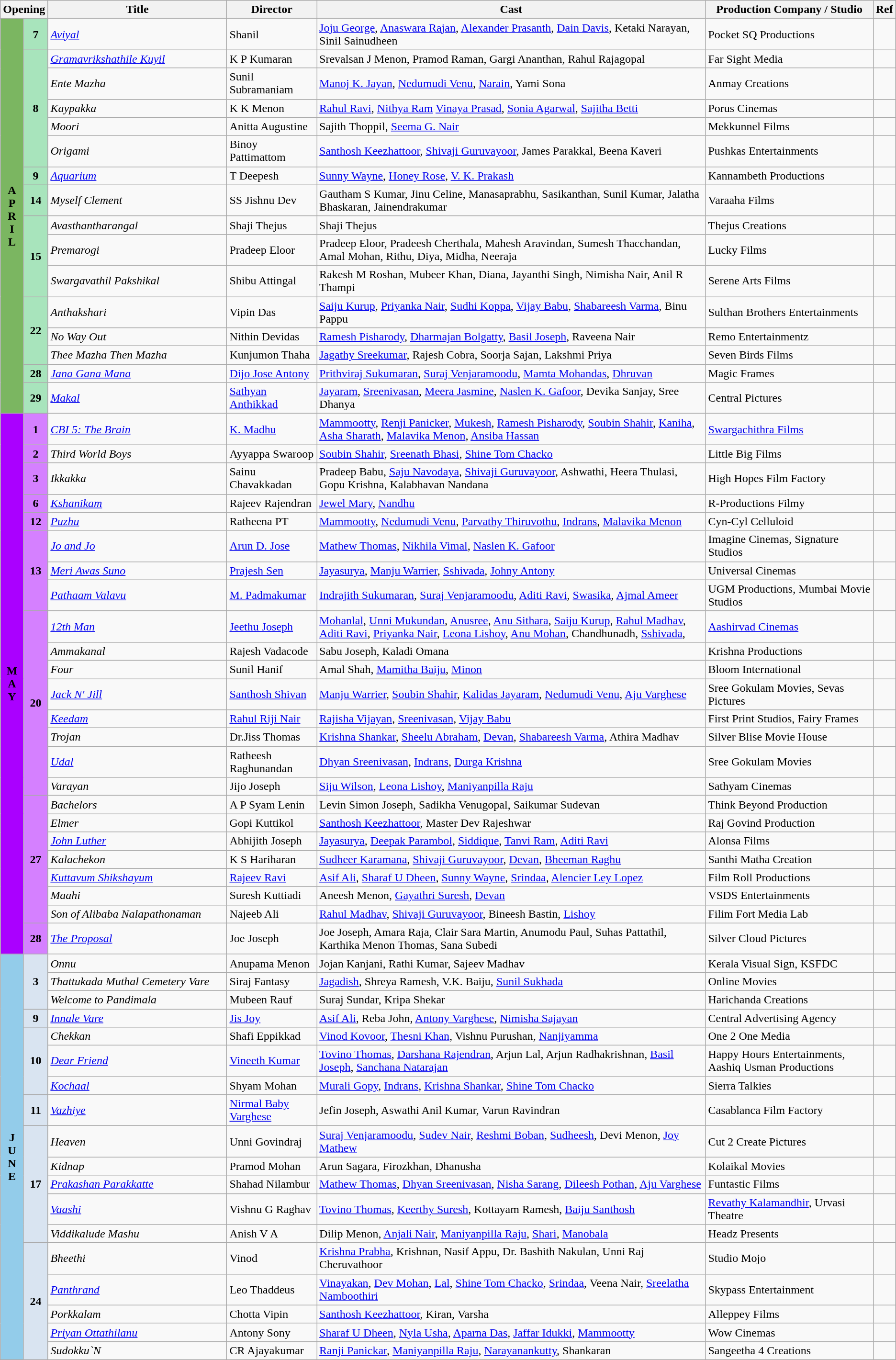<table class="wikitable sortable">
<tr>
<th colspan="2" class="unsortable">Opening</th>
<th style="width:20%;">Title</th>
<th>Director</th>
<th>Cast</th>
<th>Production Company / Studio</th>
<th>Ref</th>
</tr>
<tr>
<td rowspan="16" style="text-align:center;background:#7BB661; textcolor:#000;"><strong>A<br>P<br>R<br>I<br>L</strong></td>
<td rowspan="1" style="text-align:center;background:#a8e4bc;"><strong>7</strong></td>
<td><em><a href='#'>Aviyal</a></em></td>
<td>Shanil</td>
<td><a href='#'>Joju George</a>, <a href='#'>Anaswara Rajan</a>, <a href='#'>Alexander Prasanth</a>, <a href='#'>Dain Davis</a>, Ketaki Narayan, Sinil Sainudheen</td>
<td>Pocket SQ Productions</td>
<td></td>
</tr>
<tr>
<td rowspan="5" style="text-align:center;background:#a8e4bc;"><strong>8</strong></td>
<td><em><a href='#'>Gramavrikshathile Kuyil</a></em></td>
<td>K P Kumaran</td>
<td>Srevalsan J Menon, Pramod Raman, Gargi Ananthan, Rahul Rajagopal</td>
<td>Far Sight Media</td>
<td></td>
</tr>
<tr>
<td><em>Ente Mazha</em></td>
<td>Sunil Subramaniam</td>
<td><a href='#'>Manoj K. Jayan</a>, <a href='#'>Nedumudi Venu</a>, <a href='#'>Narain</a>, Yami Sona</td>
<td>Anmay Creations</td>
<td></td>
</tr>
<tr>
<td><em>Kaypakka</em></td>
<td>K K Menon</td>
<td><a href='#'>Rahul Ravi</a>, <a href='#'>Nithya Ram</a> <a href='#'>Vinaya Prasad</a>, <a href='#'>Sonia Agarwal</a>, <a href='#'>Sajitha Betti</a></td>
<td>Porus Cinemas</td>
<td></td>
</tr>
<tr>
<td><em>Moori </em></td>
<td>Anitta Augustine</td>
<td>Sajith Thoppil, <a href='#'>Seema G. Nair</a></td>
<td>Mekkunnel Films</td>
<td></td>
</tr>
<tr>
<td><em>Origami</em></td>
<td>Binoy Pattimattom</td>
<td><a href='#'>Santhosh Keezhattoor</a>, <a href='#'>Shivaji Guruvayoor</a>, James Parakkal, Beena Kaveri</td>
<td>Pushkas Entertainments</td>
<td></td>
</tr>
<tr>
<td rowspan="1" style="text-align:center;background:#a8e4bc;"><strong>9</strong></td>
<td><em><a href='#'>Aquarium</a></em></td>
<td>T Deepesh</td>
<td><a href='#'>Sunny Wayne</a>, <a href='#'>Honey Rose</a>, <a href='#'>V. K. Prakash</a></td>
<td>Kannambeth Productions</td>
<td></td>
</tr>
<tr>
<td rowspan="1" style="text-align:center;background:#a8e4bc;"><strong>14</strong></td>
<td><em>Myself Clement</em></td>
<td>SS Jishnu Dev</td>
<td>Gautham S Kumar, Jinu Celine, Manasaprabhu, Sasikanthan, Sunil Kumar, Jalatha Bhaskaran, Jainendrakumar</td>
<td>Varaaha Films</td>
<td></td>
</tr>
<tr>
<td rowspan="3" style="text-align:center;background:#a8e4bc;"><strong>15</strong></td>
<td><em>Avasthantharangal</em></td>
<td>Shaji Thejus</td>
<td>Shaji Thejus</td>
<td>Thejus Creations</td>
<td></td>
</tr>
<tr>
<td><em>Premarogi</em></td>
<td>Pradeep Eloor</td>
<td>Pradeep Eloor, Pradeesh Cherthala, Mahesh Aravindan, Sumesh Thacchandan, Amal Mohan, Rithu, Diya, Midha, Neeraja</td>
<td>Lucky Films</td>
<td></td>
</tr>
<tr>
<td><em>Swargavathil Pakshikal</em></td>
<td>Shibu Attingal</td>
<td>Rakesh M Roshan, Mubeer Khan, Diana, Jayanthi Singh, Nimisha Nair, Anil R Thampi</td>
<td>Serene Arts Films</td>
<td></td>
</tr>
<tr>
<td rowspan="3" style="text-align:center;background:#a8e4bc;"><strong>22</strong></td>
<td><em>Anthakshari</em></td>
<td>Vipin Das</td>
<td><a href='#'>Saiju Kurup</a>, <a href='#'>Priyanka Nair</a>, <a href='#'>Sudhi Koppa</a>, <a href='#'>Vijay Babu</a>, <a href='#'>Shabareesh Varma</a>, Binu Pappu</td>
<td>Sulthan Brothers Entertainments</td>
<td></td>
</tr>
<tr>
<td><em>No Way Out</em></td>
<td>Nithin Devidas</td>
<td><a href='#'>Ramesh Pisharody</a>, <a href='#'>Dharmajan Bolgatty</a>, <a href='#'>Basil Joseph</a>, Raveena Nair</td>
<td>Remo Entertainmentz</td>
<td></td>
</tr>
<tr>
<td><em>Thee Mazha Then Mazha</em></td>
<td>Kunjumon Thaha</td>
<td><a href='#'>Jagathy Sreekumar</a>, Rajesh Cobra, Soorja Sajan, Lakshmi Priya</td>
<td>Seven Birds Films</td>
<td></td>
</tr>
<tr>
<td rowspan="1" style="text-align:center;background:#a8e4bc;"><strong>28</strong></td>
<td><em><a href='#'>Jana Gana Mana</a></em></td>
<td><a href='#'>Dijo Jose Antony</a></td>
<td><a href='#'>Prithviraj Sukumaran</a>, <a href='#'>Suraj Venjaramoodu</a>, <a href='#'>Mamta Mohandas</a>, <a href='#'>Dhruvan</a></td>
<td>Magic Frames</td>
<td></td>
</tr>
<tr>
<td rowspan="1" style="text-align:center;background:#a8e4bc;"><strong>29</strong></td>
<td><em><a href='#'>Makal</a></em></td>
<td><a href='#'>Sathyan Anthikkad</a></td>
<td><a href='#'>Jayaram</a>, <a href='#'>Sreenivasan</a>, <a href='#'>Meera Jasmine</a>, <a href='#'>Naslen K. Gafoor</a>, Devika Sanjay, Sree Dhanya</td>
<td>Central Pictures</td>
<td></td>
</tr>
<tr>
<td rowspan="24" style="text-align:center;background:#aa00ff; textcolor:#000;"><strong>M<br>A<br>Y</strong></td>
<td rowspan="1" style="text-align:center;background:#d580ff;"><strong>1</strong></td>
<td><em><a href='#'>CBI 5: The Brain</a></em></td>
<td><a href='#'>K. Madhu</a></td>
<td><a href='#'>Mammootty</a>, <a href='#'>Renji Panicker</a>, <a href='#'>Mukesh</a>, <a href='#'>Ramesh Pisharody</a>, <a href='#'>Soubin Shahir</a>, <a href='#'>Kaniha</a>, <a href='#'>Asha Sharath</a>, <a href='#'>Malavika Menon</a>, <a href='#'>Ansiba Hassan</a></td>
<td><a href='#'>Swargachithra Films</a></td>
<td></td>
</tr>
<tr>
<td rowspan="1" style="text-align:center;background:#d580ff;"><strong>2</strong></td>
<td><em>Third World Boys</em></td>
<td>Ayyappa Swaroop</td>
<td><a href='#'>Soubin Shahir</a>, <a href='#'>Sreenath Bhasi</a>, <a href='#'>Shine Tom Chacko</a></td>
<td>Little Big Films</td>
<td></td>
</tr>
<tr>
<td rowspan="1" style="text-align:center;background:#d580ff;"><strong>3</strong></td>
<td><em>Ikkakka</em></td>
<td>Sainu Chavakkadan</td>
<td>Pradeep Babu, <a href='#'>Saju Navodaya</a>, <a href='#'>Shivaji Guruvayoor</a>, Ashwathi, Heera Thulasi, Gopu Krishna, Kalabhavan Nandana</td>
<td>High Hopes Film Factory</td>
<td></td>
</tr>
<tr>
<td rowspan="1" style="text-align:center;background:#d580ff;"><strong>6</strong></td>
<td><em><a href='#'>Kshanikam</a></em></td>
<td>Rajeev Rajendran</td>
<td><a href='#'>Jewel Mary</a>, <a href='#'>Nandhu</a></td>
<td>R-Productions Filmy</td>
<td></td>
</tr>
<tr>
<td rowspan="1" style="text-align:center;background:#d580ff;"><strong>12</strong></td>
<td><em><a href='#'>Puzhu</a></em></td>
<td>Ratheena PT</td>
<td><a href='#'>Mammootty</a>, <a href='#'>Nedumudi Venu</a>, <a href='#'>Parvathy Thiruvothu</a>, <a href='#'>Indrans</a>, <a href='#'>Malavika Menon</a></td>
<td>Cyn-Cyl Celluloid</td>
<td></td>
</tr>
<tr>
<td rowspan="3" style="text-align:center;background:#d580ff;"><strong>13</strong></td>
<td><em><a href='#'>Jo and Jo</a></em></td>
<td><a href='#'>Arun D. Jose</a></td>
<td><a href='#'>Mathew Thomas</a>, <a href='#'>Nikhila Vimal</a>, <a href='#'>Naslen K. Gafoor</a></td>
<td>Imagine Cinemas, Signature Studios</td>
<td></td>
</tr>
<tr>
<td><em><a href='#'>Meri Awas Suno</a></em></td>
<td><a href='#'>Prajesh Sen</a></td>
<td><a href='#'>Jayasurya</a>, <a href='#'>Manju Warrier</a>, <a href='#'>Sshivada</a>, <a href='#'>Johny Antony</a></td>
<td>Universal Cinemas</td>
<td></td>
</tr>
<tr>
<td><em><a href='#'>Pathaam Valavu</a></em></td>
<td><a href='#'>M. Padmakumar</a></td>
<td><a href='#'>Indrajith Sukumaran</a>, <a href='#'>Suraj Venjaramoodu</a>, <a href='#'>Aditi Ravi</a>, <a href='#'>Swasika</a>, <a href='#'>Ajmal Ameer</a></td>
<td>UGM Productions, Mumbai Movie Studios</td>
<td></td>
</tr>
<tr>
<td rowspan="8" style="text-align:center;background:#d580ff;"><strong>20</strong></td>
<td><em><a href='#'>12th Man</a></em></td>
<td><a href='#'>Jeethu Joseph</a></td>
<td><a href='#'>Mohanlal</a>, <a href='#'>Unni Mukundan</a>, <a href='#'>Anusree</a>, <a href='#'>Anu Sithara</a>, <a href='#'>Saiju Kurup</a>, <a href='#'>Rahul Madhav</a>, <a href='#'>Aditi Ravi</a>, <a href='#'>Priyanka Nair</a>, <a href='#'>Leona Lishoy</a>, <a href='#'>Anu Mohan</a>, Chandhunadh, <a href='#'>Sshivada</a>,</td>
<td><a href='#'>Aashirvad Cinemas</a></td>
<td></td>
</tr>
<tr>
<td><em>Ammakanal</em></td>
<td>Rajesh Vadacode</td>
<td>Sabu Joseph, Kaladi Omana</td>
<td>Krishna Productions</td>
<td></td>
</tr>
<tr>
<td><em>Four</em></td>
<td>Sunil Hanif</td>
<td>Amal Shah, <a href='#'>Mamitha Baiju</a>, <a href='#'>Minon</a></td>
<td>Bloom International</td>
<td></td>
</tr>
<tr>
<td><em><a href='#'>Jack N' Jill</a></em></td>
<td><a href='#'>Santhosh Shivan</a></td>
<td><a href='#'>Manju Warrier</a>, <a href='#'>Soubin Shahir</a>, <a href='#'>Kalidas Jayaram</a>, <a href='#'>Nedumudi Venu</a>, <a href='#'>Aju Varghese</a></td>
<td>Sree Gokulam Movies, Sevas Pictures</td>
<td></td>
</tr>
<tr>
<td><em><a href='#'>Keedam</a></em></td>
<td><a href='#'>Rahul Riji Nair</a></td>
<td><a href='#'>Rajisha Vijayan</a>, <a href='#'>Sreenivasan</a>, <a href='#'>Vijay Babu</a></td>
<td>First Print Studios, Fairy Frames</td>
<td></td>
</tr>
<tr>
<td><em>Trojan</em></td>
<td>Dr.Jiss Thomas</td>
<td><a href='#'>Krishna Shankar</a>, <a href='#'>Sheelu Abraham</a>, <a href='#'>Devan</a>, <a href='#'>Shabareesh Varma</a>, Athira Madhav</td>
<td>Silver Blise Movie House</td>
<td></td>
</tr>
<tr>
<td><em><a href='#'>Udal</a></em></td>
<td>Ratheesh Raghunandan</td>
<td><a href='#'>Dhyan Sreenivasan</a>, <a href='#'>Indrans</a>, <a href='#'>Durga Krishna</a></td>
<td>Sree Gokulam Movies</td>
<td></td>
</tr>
<tr>
<td><em>Varayan</em></td>
<td>Jijo Joseph</td>
<td><a href='#'>Siju Wilson</a>, <a href='#'>Leona Lishoy</a>, <a href='#'>Maniyanpilla Raju</a></td>
<td>Sathyam Cinemas</td>
<td></td>
</tr>
<tr>
<td rowspan="7" style="text-align:center;background:#d580ff;"><strong>27</strong></td>
<td><em>Bachelors</em></td>
<td>A P Syam Lenin</td>
<td>Levin Simon Joseph, Sadikha Venugopal, Saikumar Sudevan</td>
<td>Think Beyond Production</td>
<td></td>
</tr>
<tr>
<td><em>Elmer</em></td>
<td>Gopi Kuttikol</td>
<td><a href='#'>Santhosh Keezhattoor</a>, Master Dev Rajeshwar</td>
<td>Raj Govind Production</td>
<td></td>
</tr>
<tr>
<td><em><a href='#'>John Luther</a></em></td>
<td>Abhijith Joseph</td>
<td><a href='#'>Jayasurya</a>, <a href='#'>Deepak Parambol</a>, <a href='#'>Siddique</a>, <a href='#'>Tanvi Ram</a>, <a href='#'>Aditi Ravi</a></td>
<td>Alonsa Films</td>
<td></td>
</tr>
<tr>
<td><em>Kalachekon</em></td>
<td>K S Hariharan</td>
<td><a href='#'>Sudheer Karamana</a>, <a href='#'>Shivaji Guruvayoor</a>, <a href='#'>Devan</a>, <a href='#'>Bheeman Raghu</a></td>
<td>Santhi Matha Creation</td>
<td></td>
</tr>
<tr>
<td><em><a href='#'>Kuttavum Shikshayum</a></em></td>
<td><a href='#'>Rajeev Ravi</a></td>
<td><a href='#'>Asif Ali</a>, <a href='#'>Sharaf U Dheen</a>, <a href='#'>Sunny Wayne</a>, <a href='#'>Srindaa</a>, <a href='#'>Alencier Ley Lopez</a></td>
<td>Film Roll Productions</td>
<td></td>
</tr>
<tr>
<td><em>Maahi</em></td>
<td>Suresh Kuttiadi</td>
<td>Aneesh Menon, <a href='#'>Gayathri Suresh</a>, <a href='#'>Devan</a></td>
<td>VSDS Entertainments</td>
<td></td>
</tr>
<tr>
<td><em>Son of Alibaba Nalapathonaman</em> </td>
<td>Najeeb Ali</td>
<td><a href='#'>Rahul Madhav</a>, <a href='#'>Shivaji Guruvayoor</a>, Bineesh Bastin, <a href='#'>Lishoy</a></td>
<td>Filim Fort Media Lab</td>
<td></td>
</tr>
<tr>
<td rowspan="1" style="text-align:center;background:#d580ff;"><strong>28</strong></td>
<td><em><a href='#'>The Proposal</a></em></td>
<td>Joe Joseph</td>
<td>Joe Joseph, Amara Raja, Clair Sara Martin, Anumodu Paul, Suhas Pattathil, Karthika Menon Thomas, Sana Subedi</td>
<td>Silver Cloud Pictures</td>
<td></td>
</tr>
<tr>
<td rowspan="18" style="text-align:center;background:#93CCEA; textcolor:#000;"><strong>J<br>U<br>N<br>E</strong></td>
<td rowspan="3" style="text-align:center;background:#d9e4f1;"><strong>3</strong></td>
<td><em>Onnu</em></td>
<td>Anupama Menon</td>
<td>Jojan Kanjani, Rathi Kumar, Sajeev Madhav</td>
<td>Kerala Visual Sign, KSFDC</td>
<td></td>
</tr>
<tr>
<td><em>Thattukada Muthal Cemetery Vare</em></td>
<td>Siraj Fantasy</td>
<td><a href='#'>Jagadish</a>, Shreya Ramesh, V.K. Baiju, <a href='#'>Sunil Sukhada</a></td>
<td>Online Movies</td>
<td></td>
</tr>
<tr>
<td><em>Welcome to Pandimala</em></td>
<td>Mubeen Rauf</td>
<td>Suraj Sundar, Kripa Shekar</td>
<td>Harichanda Creations</td>
<td></td>
</tr>
<tr>
<td rowspan="1" style="text-align:center;background:#d9e4f1;"><strong>9</strong></td>
<td><em><a href='#'>Innale Vare</a></em></td>
<td><a href='#'>Jis Joy</a></td>
<td><a href='#'>Asif Ali</a>, Reba John, <a href='#'>Antony Varghese</a>, <a href='#'>Nimisha Sajayan</a></td>
<td>Central Advertising Agency</td>
<td></td>
</tr>
<tr>
<td rowspan="3" style="text-align:center;background:#d9e4f1;"><strong>10</strong></td>
<td><em>Chekkan</em></td>
<td>Shafi Eppikkad</td>
<td><a href='#'>Vinod Kovoor</a>, <a href='#'>Thesni Khan</a>, Vishnu Purushan, <a href='#'>Nanjiyamma</a></td>
<td>One 2 One Media</td>
<td></td>
</tr>
<tr>
<td><em><a href='#'>Dear Friend</a></em></td>
<td><a href='#'>Vineeth Kumar</a></td>
<td><a href='#'>Tovino Thomas</a>, <a href='#'>Darshana Rajendran</a>, Arjun Lal, Arjun Radhakrishnan, <a href='#'>Basil Joseph</a>, <a href='#'>Sanchana Natarajan</a></td>
<td>Happy Hours Entertainments, Aashiq Usman Productions</td>
<td></td>
</tr>
<tr>
<td><em><a href='#'>Kochaal</a></em></td>
<td>Shyam Mohan</td>
<td><a href='#'>Murali Gopy</a>, <a href='#'>Indrans</a>, <a href='#'>Krishna Shankar</a>, <a href='#'>Shine Tom Chacko</a></td>
<td>Sierra Talkies</td>
<td></td>
</tr>
<tr>
<td rowspan="1" style="text-align:center;background:#d9e4f1;"><strong>11</strong></td>
<td><em><a href='#'>Vazhiye</a></em></td>
<td><a href='#'>Nirmal Baby Varghese</a></td>
<td>Jefin Joseph, Aswathi Anil Kumar, Varun Ravindran</td>
<td>Casablanca Film Factory</td>
<td></td>
</tr>
<tr>
<td rowspan="5" style="text-align:center;background:#d9e4f1;"><strong>17</strong></td>
<td><em>Heaven</em></td>
<td>Unni Govindraj</td>
<td><a href='#'>Suraj Venjaramoodu</a>, <a href='#'>Sudev Nair</a>, <a href='#'>Reshmi Boban</a>, <a href='#'>Sudheesh</a>, Devi Menon, <a href='#'>Joy Mathew</a></td>
<td>Cut 2 Create Pictures</td>
<td></td>
</tr>
<tr>
<td><em>Kidnap</em></td>
<td>Pramod Mohan</td>
<td>Arun Sagara, Firozkhan, Dhanusha</td>
<td>Kolaikal Movies</td>
<td></td>
</tr>
<tr>
<td><em><a href='#'>Prakashan Parakkatte</a></em></td>
<td>Shahad Nilambur</td>
<td><a href='#'>Mathew Thomas</a>, <a href='#'>Dhyan Sreenivasan</a>, <a href='#'>Nisha Sarang</a>, <a href='#'>Dileesh Pothan</a>, <a href='#'>Aju Varghese</a></td>
<td>Funtastic Films</td>
<td></td>
</tr>
<tr>
<td><em><a href='#'>Vaashi</a></em></td>
<td>Vishnu G Raghav</td>
<td><a href='#'>Tovino Thomas</a>, <a href='#'>Keerthy Suresh</a>, Kottayam Ramesh, <a href='#'>Baiju Santhosh</a></td>
<td><a href='#'>Revathy Kalamandhir</a>, Urvasi Theatre</td>
<td></td>
</tr>
<tr>
<td><em>Viddikalude Mashu</em></td>
<td>Anish V A</td>
<td>Dilip Menon, <a href='#'>Anjali Nair</a>, <a href='#'>Maniyanpilla Raju</a>, <a href='#'>Shari</a>, <a href='#'>Manobala</a></td>
<td>Headz Presents</td>
<td></td>
</tr>
<tr>
<td rowspan="5" style="text-align:center;background:#d9e4f1;"><strong>24</strong></td>
<td><em>Bheethi</em></td>
<td>Vinod</td>
<td><a href='#'>Krishna Prabha</a>, Krishnan, Nasif Appu, Dr. Bashith Nakulan, Unni Raj Cheruvathoor</td>
<td>Studio Mojo</td>
<td></td>
</tr>
<tr>
<td><em><a href='#'>Panthrand</a></em></td>
<td>Leo Thaddeus</td>
<td><a href='#'>Vinayakan</a>, <a href='#'>Dev Mohan</a>, <a href='#'>Lal</a>, <a href='#'>Shine Tom Chacko</a>, <a href='#'>Srindaa</a>, Veena Nair, <a href='#'>Sreelatha Namboothiri</a></td>
<td>Skypass Entertainment</td>
<td></td>
</tr>
<tr>
<td><em>Porkkalam</em></td>
<td>Chotta Vipin</td>
<td><a href='#'>Santhosh Keezhattoor</a>, Kiran, Varsha</td>
<td>Alleppey Films</td>
<td></td>
</tr>
<tr>
<td><em><a href='#'>Priyan Ottathilanu</a></em></td>
<td>Antony Sony</td>
<td><a href='#'>Sharaf U Dheen</a>, <a href='#'>Nyla Usha</a>, <a href='#'>Aparna Das</a>, <a href='#'>Jaffar Idukki</a>, <a href='#'>Mammootty</a></td>
<td>Wow Cinemas</td>
<td></td>
</tr>
<tr>
<td><em>Sudokku`N</em></td>
<td>CR Ajayakumar</td>
<td><a href='#'>Ranji Panickar</a>, <a href='#'>Maniyanpilla Raju</a>, <a href='#'>Narayanankutty</a>, Shankaran</td>
<td>Sangeetha 4 Creations</td>
<td></td>
</tr>
</table>
